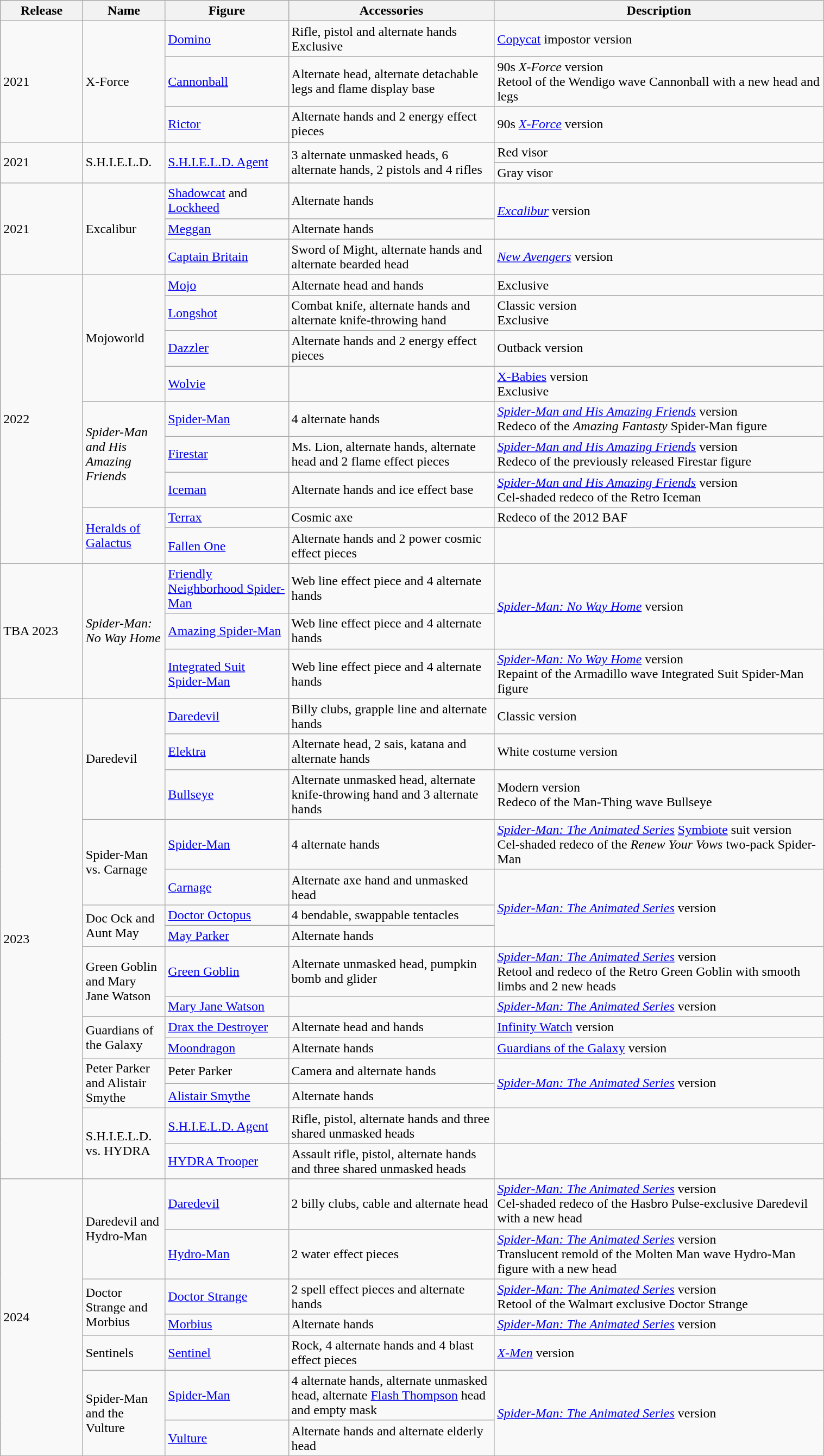<table class="wikitable" style="width:80%;">
<tr>
<th width=10%>Release</th>
<th width=10%>Name</th>
<th width=15%>Figure</th>
<th width=25%>Accessories</th>
<th width=40%>Description</th>
</tr>
<tr>
<td rowspan=3>2021</td>
<td rowspan=3>X-Force</td>
<td><a href='#'>Domino</a></td>
<td>Rifle, pistol and alternate hands<br>Exclusive</td>
<td><a href='#'>Copycat</a> impostor version</td>
</tr>
<tr>
<td><a href='#'>Cannonball</a></td>
<td>Alternate head, alternate detachable legs and flame display base</td>
<td>90s <em>X-Force</em> version<br>Retool of the Wendigo wave Cannonball with a new head and legs</td>
</tr>
<tr>
<td><a href='#'>Rictor</a></td>
<td>Alternate hands and 2 energy effect pieces</td>
<td>90s <em><a href='#'>X-Force</a></em> version</td>
</tr>
<tr>
<td rowspan=2>2021</td>
<td rowspan=2>S.H.I.E.L.D.</td>
<td rowspan="2"><a href='#'>S.H.I.E.L.D. Agent</a></td>
<td rowspan=2>3 alternate unmasked heads, 6 alternate hands, 2 pistols and 4 rifles</td>
<td>Red visor</td>
</tr>
<tr>
<td>Gray visor</td>
</tr>
<tr>
<td rowspan=3>2021</td>
<td rowspan=3>Excalibur</td>
<td><a href='#'>Shadowcat</a> and <a href='#'>Lockheed</a></td>
<td>Alternate hands</td>
<td rowspan=2><em><a href='#'>Excalibur</a></em> version</td>
</tr>
<tr>
<td><a href='#'>Meggan</a></td>
<td>Alternate hands</td>
</tr>
<tr>
<td><a href='#'>Captain Britain</a></td>
<td>Sword of Might, alternate hands and alternate bearded head</td>
<td><em><a href='#'>New Avengers</a></em> version</td>
</tr>
<tr>
<td rowspan=9>2022</td>
<td rowspan=4>Mojoworld</td>
<td><a href='#'>Mojo</a></td>
<td>Alternate head and hands</td>
<td>Exclusive</td>
</tr>
<tr>
<td><a href='#'>Longshot</a></td>
<td>Combat knife, alternate hands and alternate knife-throwing hand</td>
<td>Classic version<br>Exclusive</td>
</tr>
<tr>
<td><a href='#'>Dazzler</a></td>
<td>Alternate hands and 2 energy effect pieces</td>
<td>Outback version</td>
</tr>
<tr>
<td><a href='#'>Wolvie</a></td>
<td></td>
<td><a href='#'>X-Babies</a> version<br>Exclusive</td>
</tr>
<tr>
<td rowspan=3><em>Spider-Man and His Amazing Friends</em></td>
<td><a href='#'>Spider-Man</a></td>
<td>4 alternate hands</td>
<td><em><a href='#'>Spider-Man and His Amazing Friends</a></em> version<br>Redeco of the <em>Amazing Fantasty</em> Spider-Man figure</td>
</tr>
<tr>
<td><a href='#'>Firestar</a></td>
<td>Ms. Lion, alternate hands, alternate head and 2 flame effect pieces</td>
<td><em><a href='#'>Spider-Man and His Amazing Friends</a></em> version<br>Redeco of the previously released Firestar figure</td>
</tr>
<tr>
<td><a href='#'>Iceman</a></td>
<td>Alternate hands and ice effect base</td>
<td><em><a href='#'>Spider-Man and His Amazing Friends</a></em> version<br>Cel-shaded redeco of the Retro Iceman</td>
</tr>
<tr>
<td rowspan=2><a href='#'>Heralds of Galactus</a></td>
<td><a href='#'>Terrax</a></td>
<td>Cosmic axe</td>
<td>Redeco of the 2012 BAF</td>
</tr>
<tr>
<td><a href='#'>Fallen One</a></td>
<td>Alternate hands and 2 power cosmic effect pieces</td>
<td></td>
</tr>
<tr>
<td rowspan=3>TBA 2023</td>
<td rowspan=3><em>Spider-Man: No Way Home</em></td>
<td><a href='#'>Friendly Neighborhood Spider-Man</a></td>
<td>Web line effect piece and 4 alternate hands</td>
<td rowspan=2><em><a href='#'>Spider-Man: No Way Home</a></em> version</td>
</tr>
<tr>
<td><a href='#'>Amazing Spider-Man</a></td>
<td>Web line effect piece and 4 alternate hands</td>
</tr>
<tr>
<td><a href='#'>Integrated Suit Spider-Man</a></td>
<td>Web line effect piece and 4 alternate hands</td>
<td><em><a href='#'>Spider-Man: No Way Home</a></em> version<br>Repaint of the Armadillo wave Integrated Suit Spider-Man figure</td>
</tr>
<tr>
<td rowspan=15>2023</td>
<td rowspan=3>Daredevil</td>
<td><a href='#'>Daredevil</a></td>
<td>Billy clubs, grapple line and alternate hands</td>
<td>Classic version</td>
</tr>
<tr>
<td><a href='#'>Elektra</a></td>
<td>Alternate head, 2 sais, katana and alternate hands</td>
<td>White costume version</td>
</tr>
<tr>
<td><a href='#'>Bullseye</a></td>
<td>Alternate unmasked head, alternate knife-throwing hand and 3 alternate hands</td>
<td>Modern version<br>Redeco of the Man-Thing wave Bullseye</td>
</tr>
<tr>
<td rowspan=2>Spider-Man vs. Carnage</td>
<td><a href='#'>Spider-Man</a></td>
<td>4 alternate hands</td>
<td><em><a href='#'>Spider-Man: The Animated Series</a></em> <a href='#'>Symbiote</a> suit version<br>Cel-shaded redeco of the <em>Renew Your Vows</em> two-pack Spider-Man</td>
</tr>
<tr>
<td><a href='#'>Carnage</a></td>
<td>Alternate axe hand and unmasked head</td>
<td rowspan="3"><em><a href='#'>Spider-Man: The Animated Series</a></em> version</td>
</tr>
<tr>
<td rowspan=2>Doc Ock and Aunt May</td>
<td><a href='#'>Doctor Octopus</a></td>
<td>4 bendable, swappable tentacles</td>
</tr>
<tr>
<td><a href='#'>May Parker</a></td>
<td>Alternate hands</td>
</tr>
<tr>
<td rowspan=2>Green Goblin and Mary Jane Watson</td>
<td><a href='#'>Green Goblin</a></td>
<td>Alternate unmasked head, pumpkin bomb and glider</td>
<td><em><a href='#'>Spider-Man: The Animated Series</a></em> version<br>Retool and redeco of the Retro Green Goblin with smooth limbs and 2 new heads</td>
</tr>
<tr>
<td><a href='#'>Mary Jane Watson</a></td>
<td></td>
<td><em><a href='#'>Spider-Man: The Animated Series</a></em> version</td>
</tr>
<tr>
<td rowspan=2>Guardians of the Galaxy</td>
<td><a href='#'>Drax the Destroyer</a></td>
<td>Alternate head and hands</td>
<td><a href='#'>Infinity Watch</a> version</td>
</tr>
<tr>
<td><a href='#'>Moondragon</a></td>
<td>Alternate hands</td>
<td><a href='#'>Guardians of the Galaxy</a> version</td>
</tr>
<tr>
<td rowspan=2>Peter Parker and Alistair Smythe</td>
<td>Peter Parker</td>
<td>Camera and alternate hands</td>
<td rowspan=2><em><a href='#'>Spider-Man: The Animated Series</a></em> version</td>
</tr>
<tr>
<td><a href='#'>Alistair Smythe</a></td>
<td>Alternate hands</td>
</tr>
<tr>
<td rowspan=2>S.H.I.E.L.D. vs. HYDRA</td>
<td><a href='#'>S.H.I.E.L.D. Agent</a></td>
<td>Rifle, pistol, alternate hands and three shared unmasked heads</td>
<td></td>
</tr>
<tr>
<td><a href='#'>HYDRA Trooper</a></td>
<td>Assault rifle, pistol, alternate hands and three shared unmasked heads</td>
<td></td>
</tr>
<tr>
<td rowspan="7">2024</td>
<td rowspan=2>Daredevil and Hydro-Man</td>
<td><a href='#'>Daredevil</a></td>
<td>2 billy clubs, cable and alternate head</td>
<td><em><a href='#'>Spider-Man: The Animated Series</a></em> version<br>Cel-shaded redeco of the Hasbro Pulse-exclusive Daredevil with a new head</td>
</tr>
<tr>
<td><a href='#'>Hydro-Man</a></td>
<td>2 water effect pieces</td>
<td><em><a href='#'>Spider-Man: The Animated Series</a></em> version<br>Translucent remold of the Molten Man wave Hydro-Man figure with a new head</td>
</tr>
<tr>
<td rowspan=2>Doctor Strange and Morbius</td>
<td><a href='#'>Doctor Strange</a></td>
<td>2 spell effect pieces and alternate hands</td>
<td><em><a href='#'>Spider-Man: The Animated Series</a></em> version<br>Retool of the Walmart exclusive Doctor Strange</td>
</tr>
<tr>
<td><a href='#'>Morbius</a></td>
<td>Alternate hands</td>
<td><em><a href='#'>Spider-Man: The Animated Series</a></em> version</td>
</tr>
<tr>
<td>Sentinels</td>
<td><a href='#'>Sentinel</a></td>
<td>Rock, 4 alternate hands and 4 blast effect pieces</td>
<td><em><a href='#'>X-Men</a></em> version</td>
</tr>
<tr>
<td rowspan=2>Spider-Man and the Vulture</td>
<td><a href='#'>Spider-Man</a></td>
<td>4 alternate hands, alternate unmasked head, alternate <a href='#'>Flash Thompson</a> head and empty mask</td>
<td rowspan=2><em><a href='#'>Spider-Man: The Animated Series</a></em> version</td>
</tr>
<tr>
<td><a href='#'>Vulture</a></td>
<td>Alternate hands and alternate elderly head</td>
</tr>
</table>
